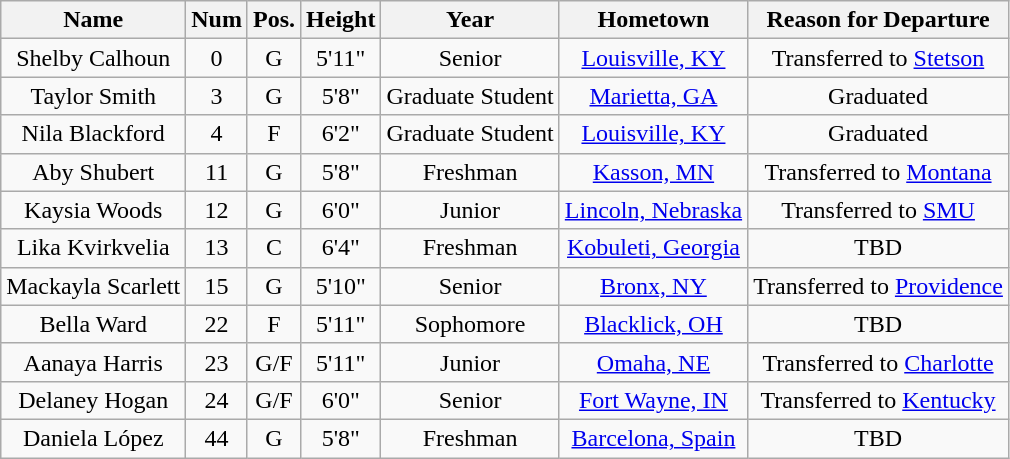<table class="wikitable sortable sortable" style="text-align: center">
<tr align=center>
<th style=>Name</th>
<th style=>Num</th>
<th style=>Pos.</th>
<th style=>Height</th>
<th style=>Year</th>
<th style=>Hometown</th>
<th style=>Reason for Departure</th>
</tr>
<tr>
<td>Shelby Calhoun</td>
<td>0</td>
<td>G</td>
<td>5'11"</td>
<td>Senior</td>
<td><a href='#'>Louisville, KY</a></td>
<td>Transferred to <a href='#'>Stetson</a></td>
</tr>
<tr>
<td>Taylor Smith</td>
<td>3</td>
<td>G</td>
<td>5'8"</td>
<td>Graduate Student</td>
<td><a href='#'>Marietta, GA</a></td>
<td>Graduated</td>
</tr>
<tr>
<td>Nila Blackford</td>
<td>4</td>
<td>F</td>
<td>6'2"</td>
<td>Graduate Student</td>
<td><a href='#'>Louisville, KY</a></td>
<td>Graduated</td>
</tr>
<tr>
<td>Aby Shubert</td>
<td>11</td>
<td>G</td>
<td>5'8"</td>
<td>Freshman</td>
<td><a href='#'>Kasson, MN</a></td>
<td>Transferred to <a href='#'>Montana</a></td>
</tr>
<tr>
<td>Kaysia Woods</td>
<td>12</td>
<td>G</td>
<td>6'0"</td>
<td>Junior</td>
<td><a href='#'>Lincoln, Nebraska</a></td>
<td>Transferred to <a href='#'>SMU</a></td>
</tr>
<tr>
<td>Lika Kvirkvelia</td>
<td>13</td>
<td>C</td>
<td>6'4"</td>
<td>Freshman</td>
<td><a href='#'>Kobuleti, Georgia</a></td>
<td>TBD</td>
</tr>
<tr>
<td>Mackayla Scarlett</td>
<td>15</td>
<td>G</td>
<td>5'10"</td>
<td>Senior</td>
<td><a href='#'>Bronx, NY</a></td>
<td>Transferred to <a href='#'>Providence</a></td>
</tr>
<tr>
<td>Bella Ward</td>
<td>22</td>
<td>F</td>
<td>5'11"</td>
<td>Sophomore</td>
<td><a href='#'>Blacklick, OH</a></td>
<td>TBD</td>
</tr>
<tr>
<td>Aanaya Harris</td>
<td>23</td>
<td>G/F</td>
<td>5'11"</td>
<td>Junior</td>
<td><a href='#'>Omaha, NE</a></td>
<td>Transferred to <a href='#'>Charlotte</a></td>
</tr>
<tr>
<td>Delaney Hogan</td>
<td>24</td>
<td>G/F</td>
<td>6'0"</td>
<td>Senior</td>
<td><a href='#'>Fort Wayne, IN</a></td>
<td>Transferred to <a href='#'>Kentucky</a></td>
</tr>
<tr>
<td>Daniela López</td>
<td>44</td>
<td>G</td>
<td>5'8"</td>
<td>Freshman</td>
<td><a href='#'>Barcelona, Spain</a></td>
<td>TBD</td>
</tr>
</table>
